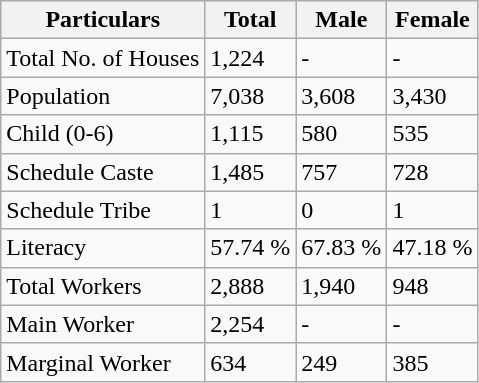<table class="wikitable">
<tr>
<th>Particulars</th>
<th>Total</th>
<th>Male</th>
<th>Female</th>
</tr>
<tr>
<td>Total No. of Houses</td>
<td>1,224</td>
<td>-</td>
<td>-</td>
</tr>
<tr>
<td>Population</td>
<td>7,038</td>
<td>3,608</td>
<td>3,430</td>
</tr>
<tr>
<td>Child (0-6)</td>
<td>1,115</td>
<td>580</td>
<td>535</td>
</tr>
<tr>
<td>Schedule Caste</td>
<td>1,485</td>
<td>757</td>
<td>728</td>
</tr>
<tr>
<td>Schedule Tribe</td>
<td>1</td>
<td>0</td>
<td>1</td>
</tr>
<tr>
<td>Literacy</td>
<td>57.74 %</td>
<td>67.83 %</td>
<td>47.18 %</td>
</tr>
<tr>
<td>Total Workers</td>
<td>2,888</td>
<td>1,940</td>
<td>948</td>
</tr>
<tr>
<td>Main Worker</td>
<td>2,254</td>
<td>-</td>
<td>-</td>
</tr>
<tr>
<td>Marginal Worker</td>
<td>634</td>
<td>249</td>
<td>385</td>
</tr>
</table>
